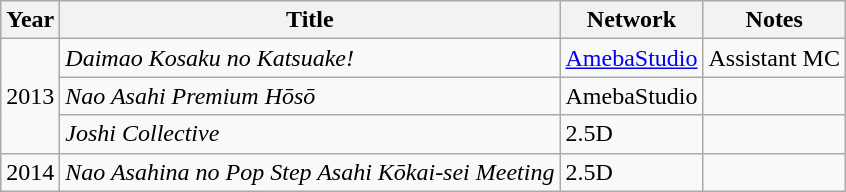<table class="wikitable">
<tr>
<th>Year</th>
<th>Title</th>
<th>Network</th>
<th>Notes</th>
</tr>
<tr>
<td rowspan="3">2013</td>
<td><em>Daimao Kosaku no Katsuake!</em></td>
<td><a href='#'>AmebaStudio</a></td>
<td>Assistant MC</td>
</tr>
<tr>
<td><em>Nao Asahi Premium Hōsō</em></td>
<td>AmebaStudio</td>
<td></td>
</tr>
<tr>
<td><em>Joshi Collective</em></td>
<td>2.5D</td>
<td></td>
</tr>
<tr>
<td>2014</td>
<td><em>Nao Asahina no Pop Step Asahi Kōkai-sei Meeting</em></td>
<td>2.5D</td>
<td></td>
</tr>
</table>
